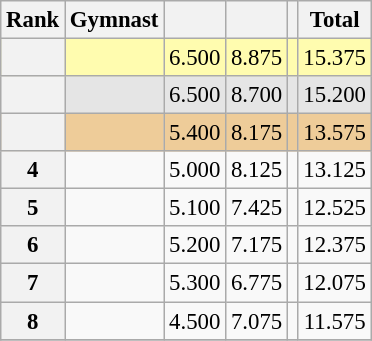<table class="wikitable sortable" style="text-align:center; font-size:95%">
<tr>
<th scope=col>Rank</th>
<th scope=col>Gymnast</th>
<th scope=col></th>
<th scope=col></th>
<th scope=col></th>
<th scope=col>Total</th>
</tr>
<tr bgcolor=fffcaf>
<th scope=row></th>
<td align=left></td>
<td>6.500</td>
<td>8.875</td>
<td></td>
<td>15.375</td>
</tr>
<tr bgcolor=e5e5e5>
<th scope=row></th>
<td align=left></td>
<td>6.500</td>
<td>8.700</td>
<td></td>
<td>15.200</td>
</tr>
<tr bgcolor=eecc99>
<th scope=row></th>
<td align=left></td>
<td>5.400</td>
<td>8.175</td>
<td></td>
<td>13.575</td>
</tr>
<tr>
<th scope=row>4</th>
<td align=left></td>
<td>5.000</td>
<td>8.125</td>
<td></td>
<td>13.125</td>
</tr>
<tr>
<th scope=row>5</th>
<td align=left></td>
<td>5.100</td>
<td>7.425</td>
<td></td>
<td>12.525</td>
</tr>
<tr>
<th scope=row>6</th>
<td align=left></td>
<td>5.200</td>
<td>7.175</td>
<td></td>
<td>12.375</td>
</tr>
<tr>
<th scope=row>7</th>
<td align=left></td>
<td>5.300</td>
<td>6.775</td>
<td></td>
<td>12.075</td>
</tr>
<tr>
<th scope=row>8</th>
<td align=left></td>
<td>4.500</td>
<td>7.075</td>
<td></td>
<td>11.575</td>
</tr>
<tr>
</tr>
</table>
